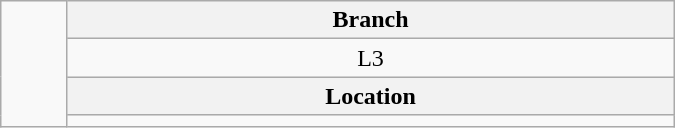<table class="wikitable" style="text-align: center; width: 450px; float:right;">
<tr>
<td rowspan="6"></td>
<th>Branch</th>
</tr>
<tr>
<td>L3</td>
</tr>
<tr>
<th>Location</th>
</tr>
<tr>
<td></td>
</tr>
</table>
